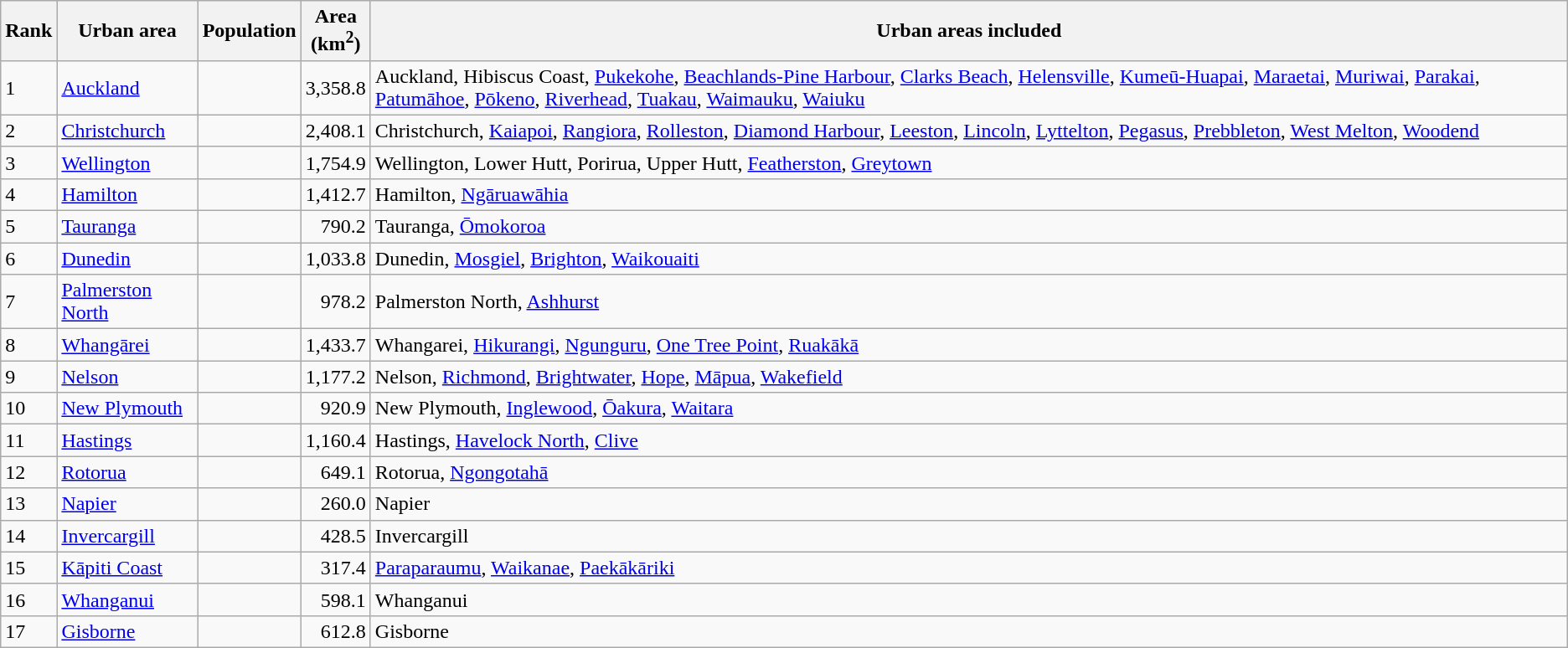<table class="sortable wikitable">
<tr>
<th>Rank</th>
<th>Urban area</th>
<th>Population</th>
<th>Area <br>(km<sup>2</sup>)</th>
<th class="unsortable">Urban areas included</th>
</tr>
<tr>
<td>1</td>
<td><a href='#'>Auckland</a></td>
<td align="right"></td>
<td align="right">3,358.8</td>
<td>Auckland, Hibiscus Coast, <a href='#'>Pukekohe</a>, <a href='#'>Beachlands-Pine Harbour</a>, <a href='#'>Clarks Beach</a>, <a href='#'>Helensville</a>, <a href='#'>Kumeū-Huapai</a>, <a href='#'>Maraetai</a>, <a href='#'>Muriwai</a>, <a href='#'>Parakai</a>, <a href='#'>Patumāhoe</a>, <a href='#'>Pōkeno</a>, <a href='#'>Riverhead</a>, <a href='#'>Tuakau</a>, <a href='#'>Waimauku</a>, <a href='#'>Waiuku</a></td>
</tr>
<tr>
<td>2</td>
<td><a href='#'>Christchurch</a></td>
<td align="right"></td>
<td align="right">2,408.1</td>
<td>Christchurch, <a href='#'>Kaiapoi</a>, <a href='#'>Rangiora</a>, <a href='#'>Rolleston</a>, <a href='#'>Diamond Harbour</a>, <a href='#'>Leeston</a>, <a href='#'>Lincoln</a>, <a href='#'>Lyttelton</a>, <a href='#'>Pegasus</a>, <a href='#'>Prebbleton</a>, <a href='#'>West Melton</a>, <a href='#'>Woodend</a></td>
</tr>
<tr>
<td>3</td>
<td><a href='#'>Wellington</a></td>
<td align="right"></td>
<td align="right">1,754.9</td>
<td>Wellington, Lower Hutt, Porirua, Upper Hutt, <a href='#'>Featherston</a>, <a href='#'>Greytown</a></td>
</tr>
<tr>
<td>4</td>
<td><a href='#'>Hamilton</a></td>
<td align="right"></td>
<td align="right">1,412.7</td>
<td>Hamilton, <a href='#'>Ngāruawāhia</a></td>
</tr>
<tr>
<td>5</td>
<td><a href='#'>Tauranga</a></td>
<td align="right"></td>
<td align="right">790.2</td>
<td>Tauranga, <a href='#'>Ōmokoroa</a></td>
</tr>
<tr>
<td>6</td>
<td><a href='#'>Dunedin</a></td>
<td align="right"></td>
<td align="right">1,033.8</td>
<td>Dunedin, <a href='#'>Mosgiel</a>, <a href='#'>Brighton</a>, <a href='#'>Waikouaiti</a></td>
</tr>
<tr>
<td>7</td>
<td><a href='#'>Palmerston North</a></td>
<td align="right"></td>
<td align="right">978.2</td>
<td>Palmerston North, <a href='#'>Ashhurst</a></td>
</tr>
<tr>
<td>8</td>
<td><a href='#'>Whangārei</a></td>
<td align="right"></td>
<td align="right">1,433.7</td>
<td>Whangarei, <a href='#'>Hikurangi</a>, <a href='#'>Ngunguru</a>, <a href='#'>One Tree Point</a>, <a href='#'>Ruakākā</a></td>
</tr>
<tr>
<td>9</td>
<td><a href='#'>Nelson</a></td>
<td align="right"></td>
<td align="right">1,177.2</td>
<td>Nelson, <a href='#'>Richmond</a>, <a href='#'>Brightwater</a>, <a href='#'>Hope</a>, <a href='#'>Māpua</a>, <a href='#'>Wakefield</a></td>
</tr>
<tr>
<td>10</td>
<td><a href='#'>New Plymouth</a></td>
<td align="right"></td>
<td align="right">920.9</td>
<td>New Plymouth, <a href='#'>Inglewood</a>, <a href='#'>Ōakura</a>, <a href='#'>Waitara</a></td>
</tr>
<tr>
<td>11</td>
<td><a href='#'>Hastings</a></td>
<td align="right"></td>
<td align="right">1,160.4</td>
<td>Hastings, <a href='#'>Havelock North</a>, <a href='#'>Clive</a></td>
</tr>
<tr>
<td>12</td>
<td><a href='#'>Rotorua</a></td>
<td align="right"></td>
<td align="right">649.1</td>
<td>Rotorua, <a href='#'>Ngongotahā</a></td>
</tr>
<tr>
<td>13</td>
<td><a href='#'>Napier</a></td>
<td align="right"></td>
<td align="right">260.0</td>
<td>Napier</td>
</tr>
<tr>
<td>14</td>
<td><a href='#'>Invercargill</a></td>
<td align="right"></td>
<td align="right">428.5</td>
<td>Invercargill</td>
</tr>
<tr>
<td>15</td>
<td><a href='#'>Kāpiti Coast</a></td>
<td align="right"></td>
<td align="right">317.4</td>
<td><a href='#'>Paraparaumu</a>, <a href='#'>Waikanae</a>, <a href='#'>Paekākāriki</a></td>
</tr>
<tr>
<td>16</td>
<td><a href='#'>Whanganui</a></td>
<td align="right"></td>
<td align="right">598.1</td>
<td>Whanganui</td>
</tr>
<tr>
<td>17</td>
<td><a href='#'>Gisborne</a></td>
<td align="right"></td>
<td align="right">612.8</td>
<td>Gisborne</td>
</tr>
</table>
